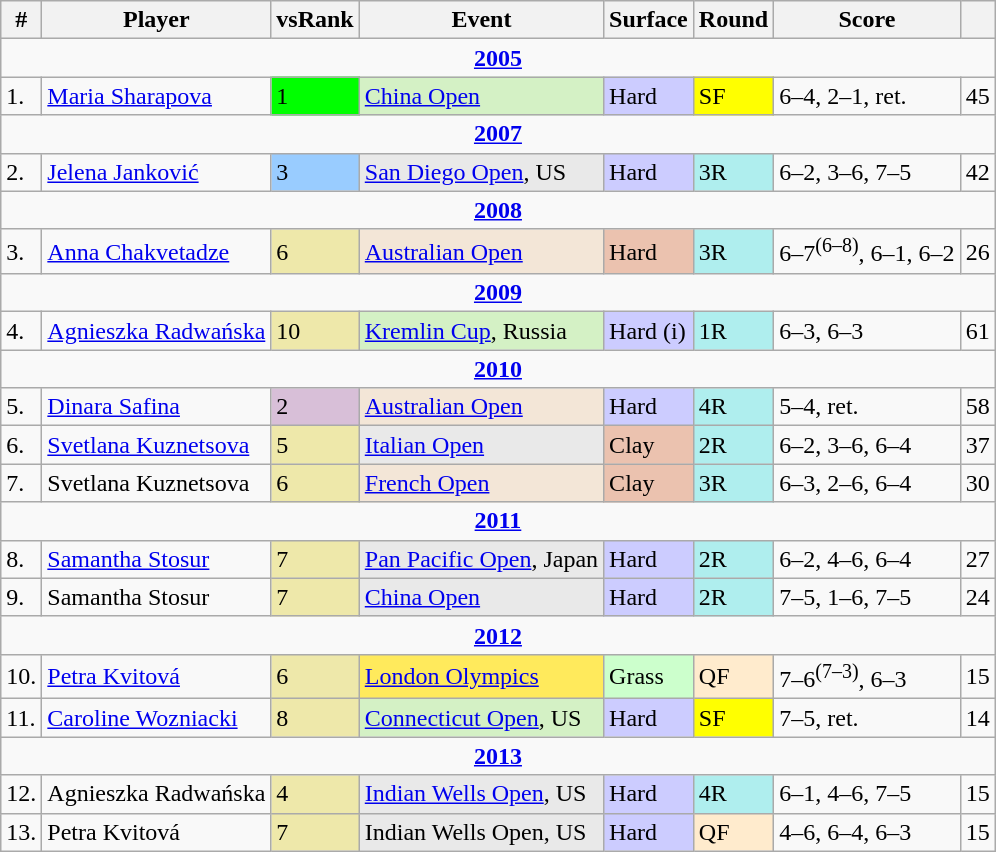<table class="wikitable sortable">
<tr>
<th>#</th>
<th>Player</th>
<th>vsRank</th>
<th>Event</th>
<th>Surface</th>
<th>Round</th>
<th>Score</th>
<th></th>
</tr>
<tr>
<td colspan=8 style=text-align:center><strong><a href='#'>2005</a></strong></td>
</tr>
<tr>
<td>1.</td>
<td> <a href='#'>Maria Sharapova</a></td>
<td bgcolor=lime>1</td>
<td bgcolor=d4f1c5><a href='#'>China Open</a></td>
<td bgcolor=CCCCFF>Hard</td>
<td bgcolor=yellow>SF</td>
<td>6–4, 2–1, ret.</td>
<td>45</td>
</tr>
<tr>
<td colspan=8 style=text-align:center><strong><a href='#'>2007</a></strong></td>
</tr>
<tr>
<td>2.</td>
<td> <a href='#'>Jelena Janković</a></td>
<td bgcolor=99ccff>3</td>
<td bgcolor=e9e9e9><a href='#'>San Diego Open</a>, US</td>
<td bgcolor=CCCCFF>Hard</td>
<td bgcolor=afeeee>3R</td>
<td>6–2, 3–6, 7–5</td>
<td>42</td>
</tr>
<tr>
<td colspan=8 style=text-align:center><strong><a href='#'>2008</a></strong></td>
</tr>
<tr>
<td>3.</td>
<td> <a href='#'>Anna Chakvetadze</a></td>
<td bgcolor=EEE8AA>6</td>
<td bgcolor=f3e6d7><a href='#'>Australian Open</a></td>
<td bgcolor=EBC2AF>Hard</td>
<td bgcolor=afeeee>3R</td>
<td>6–7<sup>(6–8)</sup>, 6–1, 6–2</td>
<td>26</td>
</tr>
<tr>
<td colspan=8 style=text-align:center><strong><a href='#'>2009</a></strong></td>
</tr>
<tr>
<td>4.</td>
<td> <a href='#'>Agnieszka Radwańska</a></td>
<td bgcolor=EEE8AA>10</td>
<td bgcolor=d4f1c5><a href='#'>Kremlin Cup</a>, Russia</td>
<td bgcolor=CCCCFF>Hard (i)</td>
<td bgcolor=afeeee>1R</td>
<td>6–3, 6–3</td>
<td>61</td>
</tr>
<tr>
<td colspan=8 style=text-align:center><strong><a href='#'>2010</a></strong></td>
</tr>
<tr>
<td>5.</td>
<td> <a href='#'>Dinara Safina</a></td>
<td bgcolor=thistle>2</td>
<td bgcolor=f3e6d7><a href='#'>Australian Open</a></td>
<td bgcolor=CCCCFF>Hard</td>
<td bgcolor=afeeee>4R</td>
<td>5–4, ret.</td>
<td>58</td>
</tr>
<tr>
<td>6.</td>
<td> <a href='#'>Svetlana Kuznetsova</a></td>
<td bgcolor=EEE8AA>5</td>
<td bgcolor=e9e9e9><a href='#'>Italian Open</a></td>
<td bgcolor=EBC2AF>Clay</td>
<td bgcolor=afeeee>2R</td>
<td>6–2, 3–6, 6–4</td>
<td>37</td>
</tr>
<tr>
<td>7.</td>
<td> Svetlana Kuznetsova</td>
<td bgcolor=EEE8AA>6</td>
<td bgcolor=f3e6d7><a href='#'>French Open</a></td>
<td bgcolor=EBC2AF>Clay</td>
<td bgcolor=afeeee>3R</td>
<td>6–3, 2–6, 6–4</td>
<td>30</td>
</tr>
<tr>
<td colspan=8 style=text-align:center><strong><a href='#'>2011</a></strong></td>
</tr>
<tr>
<td>8.</td>
<td> <a href='#'>Samantha Stosur</a></td>
<td bgcolor=EEE8AA>7</td>
<td bgcolor=e9e9e9><a href='#'>Pan Pacific Open</a>, Japan</td>
<td bgcolor=CCCCFF>Hard</td>
<td bgcolor=afeeee>2R</td>
<td>6–2, 4–6, 6–4</td>
<td>27</td>
</tr>
<tr>
<td>9.</td>
<td> Samantha Stosur</td>
<td bgcolor=EEE8AA>7</td>
<td bgcolor=e9e9e9><a href='#'>China Open</a></td>
<td bgcolor=CCCCFF>Hard</td>
<td bgcolor=afeeee>2R</td>
<td>7–5, 1–6, 7–5</td>
<td>24</td>
</tr>
<tr>
<td colspan=8 style=text-align:center><strong><a href='#'>2012</a></strong></td>
</tr>
<tr>
<td>10.</td>
<td> <a href='#'>Petra Kvitová</a></td>
<td bgcolor=EEE8AA>6</td>
<td bgcolor=ffea5c><a href='#'>London Olympics</a></td>
<td bgcolor=CCFFCC>Grass</td>
<td bgcolor=ffebcd>QF</td>
<td>7–6<sup>(7–3)</sup>, 6–3</td>
<td>15</td>
</tr>
<tr>
<td>11.</td>
<td> <a href='#'>Caroline Wozniacki</a></td>
<td bgcolor=EEE8AA>8</td>
<td bgcolor=d4f1c5><a href='#'>Connecticut Open</a>, US</td>
<td bgcolor=CCCCFF>Hard</td>
<td bgcolor=yellow>SF</td>
<td>7–5, ret.</td>
<td>14</td>
</tr>
<tr>
<td colspan=8 style=text-align:center><strong><a href='#'>2013</a></strong></td>
</tr>
<tr>
<td>12.</td>
<td> Agnieszka Radwańska</td>
<td bgcolor=EEE8AA>4</td>
<td bgcolor=e9e9e9><a href='#'>Indian Wells Open</a>, US</td>
<td bgcolor=CCCCFF>Hard</td>
<td bgcolor=afeeee>4R</td>
<td>6–1, 4–6, 7–5</td>
<td>15</td>
</tr>
<tr>
<td>13.</td>
<td> Petra Kvitová</td>
<td bgcolor=EEE8AA>7</td>
<td bgcolor=e9e9e9>Indian Wells Open, US</td>
<td bgcolor=CCCCFF>Hard</td>
<td bgcolor=ffebcd>QF</td>
<td>4–6, 6–4, 6–3</td>
<td>15</td>
</tr>
</table>
